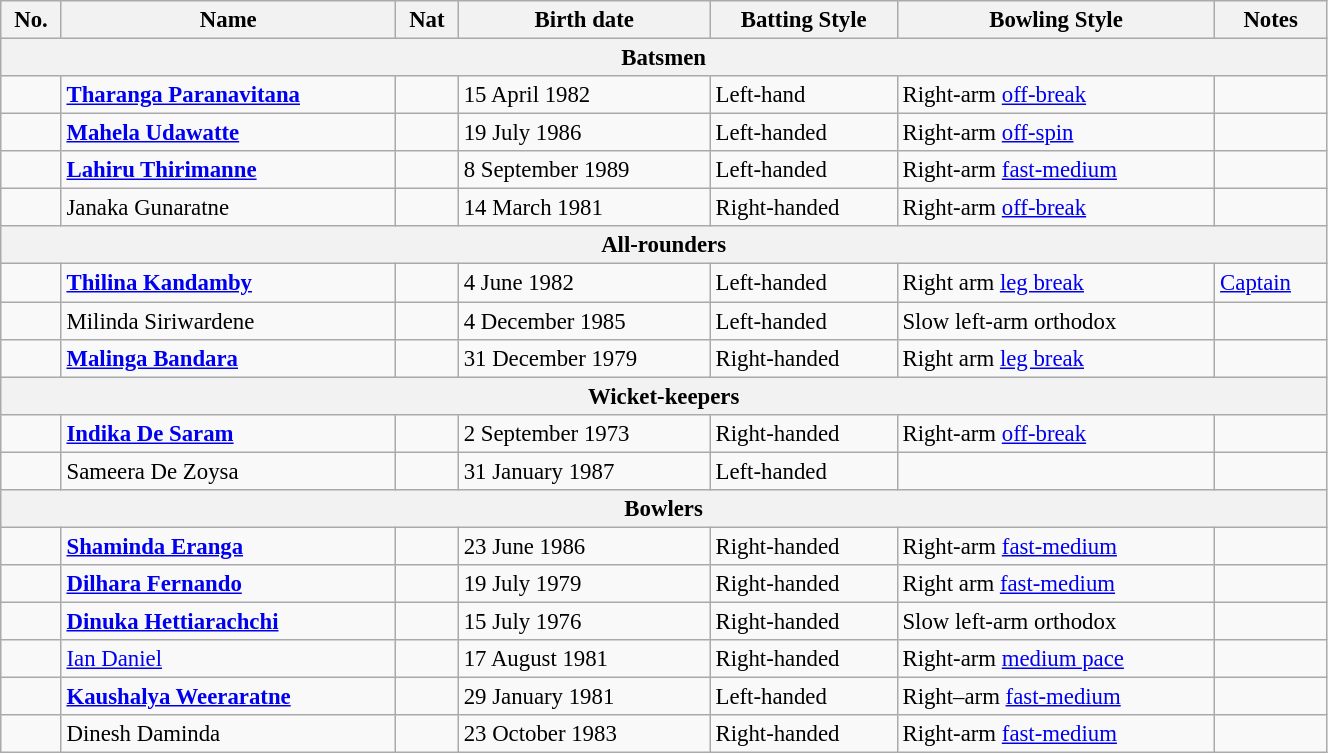<table class="wikitable"  style="font-size:95%; width:70%;">
<tr>
<th>No.</th>
<th>Name</th>
<th>Nat</th>
<th>Birth date</th>
<th>Batting Style</th>
<th>Bowling Style</th>
<th>Notes</th>
</tr>
<tr>
<th colspan="7">Batsmen</th>
</tr>
<tr>
<td style="text-align:center"></td>
<td><strong><a href='#'>Tharanga Paranavitana</a></strong></td>
<td style="text-align:center"></td>
<td>15 April 1982</td>
<td>Left-hand</td>
<td>Right-arm <a href='#'>off-break</a></td>
<td></td>
</tr>
<tr>
<td style="text-align:center"></td>
<td><strong><a href='#'>Mahela Udawatte</a></strong></td>
<td style="text-align:center"></td>
<td>19 July 1986</td>
<td>Left-handed</td>
<td>Right-arm <a href='#'>off-spin</a></td>
<td></td>
</tr>
<tr>
<td style="text-align:center"></td>
<td><strong><a href='#'>Lahiru Thirimanne</a></strong></td>
<td style="text-align:center"></td>
<td>8 September 1989</td>
<td>Left-handed</td>
<td>Right-arm <a href='#'>fast-medium</a></td>
<td></td>
</tr>
<tr>
<td style="text-align:center"></td>
<td>Janaka Gunaratne</td>
<td style="text-align:center"></td>
<td>14 March 1981</td>
<td>Right-handed</td>
<td>Right-arm <a href='#'>off-break</a></td>
<td></td>
</tr>
<tr>
<th colspan="7">All-rounders</th>
</tr>
<tr>
<td style="text-align:center"></td>
<td><strong><a href='#'>Thilina Kandamby</a></strong></td>
<td style="text-align:center"></td>
<td>4 June 1982</td>
<td>Left-handed</td>
<td>Right arm <a href='#'>leg break</a></td>
<td><a href='#'>Captain</a></td>
</tr>
<tr>
<td style="text-align:center"></td>
<td>Milinda Siriwardene</td>
<td style="text-align:center"></td>
<td>4 December 1985</td>
<td>Left-handed</td>
<td>Slow left-arm orthodox</td>
<td></td>
</tr>
<tr>
<td style="text-align:center"></td>
<td><strong><a href='#'>Malinga Bandara</a></strong></td>
<td style="text-align:center"></td>
<td>31 December 1979</td>
<td>Right-handed</td>
<td>Right arm <a href='#'>leg break</a></td>
<td></td>
</tr>
<tr>
<th colspan="7">Wicket-keepers</th>
</tr>
<tr>
<td style="text-align:center"></td>
<td><strong><a href='#'>Indika De Saram</a></strong></td>
<td style="text-align:center"></td>
<td>2 September 1973</td>
<td>Right-handed</td>
<td>Right-arm <a href='#'>off-break</a></td>
<td></td>
</tr>
<tr>
<td style="text-align:center"></td>
<td>Sameera De Zoysa</td>
<td style="text-align:center"></td>
<td>31 January 1987</td>
<td>Left-handed</td>
<td></td>
<td></td>
</tr>
<tr>
<th colspan="7">Bowlers</th>
</tr>
<tr>
<td style="text-align:center"></td>
<td><strong><a href='#'>Shaminda Eranga</a></strong></td>
<td style="text-align:center"></td>
<td>23 June 1986</td>
<td>Right-handed</td>
<td>Right-arm <a href='#'>fast-medium</a></td>
<td></td>
</tr>
<tr>
<td style="text-align:center"></td>
<td><strong><a href='#'>Dilhara Fernando</a></strong></td>
<td style="text-align:center"></td>
<td>19 July 1979</td>
<td>Right-handed</td>
<td>Right arm <a href='#'>fast-medium</a></td>
<td></td>
</tr>
<tr>
<td style="text-align:center"></td>
<td><strong><a href='#'>Dinuka Hettiarachchi</a></strong></td>
<td style="text-align:center"></td>
<td>15 July 1976</td>
<td>Right-handed</td>
<td>Slow left-arm orthodox</td>
<td></td>
</tr>
<tr>
<td style="text-align:center"></td>
<td><a href='#'>Ian Daniel</a></td>
<td style="text-align:center"></td>
<td>17 August 1981</td>
<td>Right-handed</td>
<td>Right-arm <a href='#'>medium pace</a></td>
<td></td>
</tr>
<tr>
<td style="text-align:center"></td>
<td><strong><a href='#'>Kaushalya Weeraratne</a></strong></td>
<td style="text-align:center"></td>
<td>29 January 1981</td>
<td>Left-handed</td>
<td>Right–arm <a href='#'>fast-medium</a></td>
<td></td>
</tr>
<tr>
<td style="text-align:center"></td>
<td>Dinesh Daminda</td>
<td style="text-align:center"></td>
<td>23 October 1983</td>
<td>Right-handed</td>
<td>Right-arm <a href='#'>fast-medium</a></td>
<td></td>
</tr>
</table>
